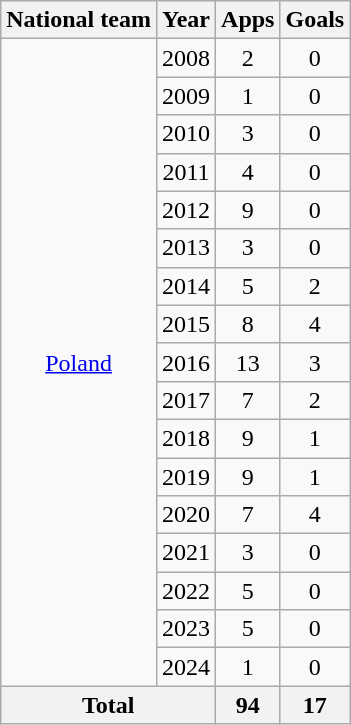<table class="wikitable" style="text-align: center;">
<tr>
<th>National team</th>
<th>Year</th>
<th>Apps</th>
<th>Goals</th>
</tr>
<tr>
<td rowspan=17><a href='#'>Poland</a></td>
<td>2008</td>
<td>2</td>
<td>0</td>
</tr>
<tr>
<td>2009</td>
<td>1</td>
<td>0</td>
</tr>
<tr>
<td>2010</td>
<td>3</td>
<td>0</td>
</tr>
<tr>
<td>2011</td>
<td>4</td>
<td>0</td>
</tr>
<tr>
<td>2012</td>
<td>9</td>
<td>0</td>
</tr>
<tr>
<td>2013</td>
<td>3</td>
<td>0</td>
</tr>
<tr>
<td>2014</td>
<td>5</td>
<td>2</td>
</tr>
<tr>
<td>2015</td>
<td>8</td>
<td>4</td>
</tr>
<tr>
<td>2016</td>
<td>13</td>
<td>3</td>
</tr>
<tr>
<td>2017</td>
<td>7</td>
<td>2</td>
</tr>
<tr>
<td>2018</td>
<td>9</td>
<td>1</td>
</tr>
<tr>
<td>2019</td>
<td>9</td>
<td>1</td>
</tr>
<tr>
<td>2020</td>
<td>7</td>
<td>4</td>
</tr>
<tr>
<td>2021</td>
<td>3</td>
<td>0</td>
</tr>
<tr>
<td>2022</td>
<td>5</td>
<td>0</td>
</tr>
<tr>
<td>2023</td>
<td>5</td>
<td>0</td>
</tr>
<tr>
<td>2024</td>
<td>1</td>
<td>0</td>
</tr>
<tr>
<th colspan="2">Total</th>
<th>94</th>
<th>17</th>
</tr>
</table>
